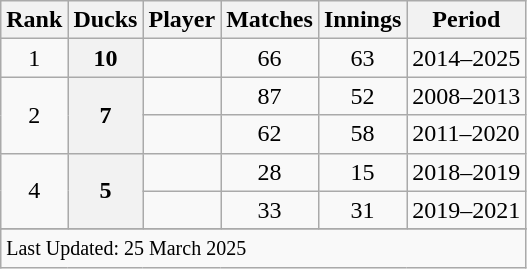<table class="wikitable">
<tr>
<th>Rank</th>
<th>Ducks</th>
<th>Player</th>
<th>Matches</th>
<th>Innings</th>
<th>Period</th>
</tr>
<tr>
<td style="text-align:center">1</td>
<th scope=row style=text-align:center;>10</th>
<td></td>
<td style="text-align:center">66</td>
<td style="text-align:center">63</td>
<td>2014–2025</td>
</tr>
<tr>
<td style="text-align:center" rowspan=2>2</td>
<th scope=row style=text-align:center; rowspan=2>7</th>
<td></td>
<td style="text-align:center">87</td>
<td style="text-align:center">52</td>
<td>2008–2013</td>
</tr>
<tr>
<td></td>
<td style="text-align:center">62</td>
<td style="text-align:center">58</td>
<td>2011–2020</td>
</tr>
<tr>
<td style="text-align:center" rowspan=2>4</td>
<th scope=row style=text-align:center; rowspan=2>5</th>
<td></td>
<td style="text-align:center">28</td>
<td style="text-align:center">15</td>
<td>2018–2019</td>
</tr>
<tr>
<td></td>
<td style="text-align:center">33</td>
<td style="text-align:center">31</td>
<td>2019–2021</td>
</tr>
<tr>
</tr>
<tr class=sortbottom>
<td colspan=6><small>Last Updated: 25 March 2025</small></td>
</tr>
</table>
